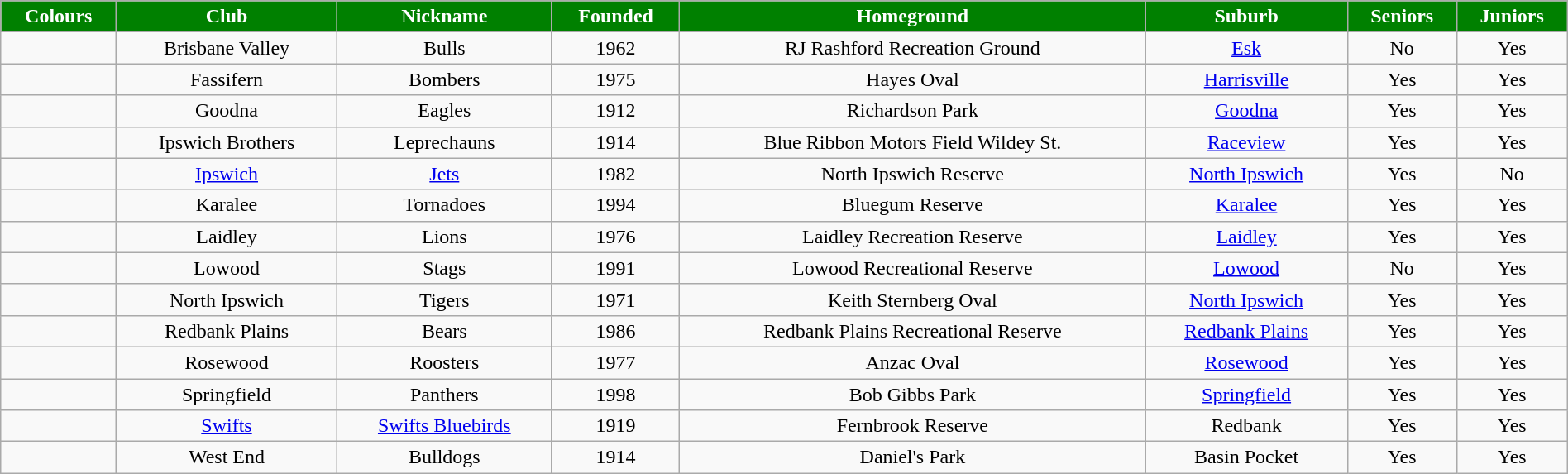<table class="wikitable" style="width:100%; text-align:center">
<tr>
<th style="background:green; color:white;">Colours</th>
<th style="background:green; color:white;">Club</th>
<th style="background:green; color:white;">Nickname</th>
<th style="background:green; color:white;">Founded</th>
<th style="background:green; color:white;">Homeground</th>
<th style="background:green; color:white;">Suburb</th>
<th style="background:green; color:white;">Seniors</th>
<th style="background:green; color:white;">Juniors</th>
</tr>
<tr>
<td></td>
<td>Brisbane Valley</td>
<td>Bulls</td>
<td>1962</td>
<td>RJ Rashford Recreation Ground</td>
<td><a href='#'>Esk</a></td>
<td>No</td>
<td>Yes</td>
</tr>
<tr>
<td></td>
<td>Fassifern</td>
<td>Bombers</td>
<td>1975</td>
<td>Hayes Oval</td>
<td><a href='#'>Harrisville</a></td>
<td>Yes</td>
<td>Yes</td>
</tr>
<tr>
<td></td>
<td>Goodna</td>
<td>Eagles</td>
<td>1912</td>
<td>Richardson Park</td>
<td><a href='#'>Goodna</a></td>
<td>Yes</td>
<td>Yes</td>
</tr>
<tr>
<td></td>
<td>Ipswich Brothers</td>
<td>Leprechauns</td>
<td>1914</td>
<td>Blue Ribbon Motors Field Wildey St.</td>
<td><a href='#'>Raceview</a></td>
<td>Yes</td>
<td>Yes</td>
</tr>
<tr>
<td></td>
<td><a href='#'>Ipswich</a></td>
<td><a href='#'>Jets</a></td>
<td>1982</td>
<td>North Ipswich Reserve</td>
<td><a href='#'>North Ipswich</a></td>
<td>Yes</td>
<td>No</td>
</tr>
<tr>
<td></td>
<td>Karalee</td>
<td>Tornadoes</td>
<td>1994</td>
<td>Bluegum Reserve</td>
<td><a href='#'>Karalee</a></td>
<td>Yes</td>
<td>Yes</td>
</tr>
<tr>
<td></td>
<td>Laidley</td>
<td>Lions</td>
<td>1976</td>
<td>Laidley Recreation Reserve</td>
<td><a href='#'>Laidley</a></td>
<td>Yes</td>
<td>Yes</td>
</tr>
<tr>
<td></td>
<td>Lowood</td>
<td>Stags</td>
<td>1991</td>
<td>Lowood Recreational Reserve</td>
<td><a href='#'>Lowood</a></td>
<td>No</td>
<td>Yes</td>
</tr>
<tr>
<td></td>
<td>North Ipswich</td>
<td>Tigers</td>
<td>1971</td>
<td>Keith Sternberg Oval</td>
<td><a href='#'>North Ipswich</a></td>
<td>Yes</td>
<td>Yes</td>
</tr>
<tr>
<td></td>
<td>Redbank Plains</td>
<td>Bears</td>
<td>1986</td>
<td>Redbank Plains Recreational Reserve</td>
<td><a href='#'>Redbank Plains</a></td>
<td>Yes</td>
<td>Yes</td>
</tr>
<tr>
<td></td>
<td>Rosewood</td>
<td>Roosters</td>
<td>1977</td>
<td>Anzac Oval</td>
<td><a href='#'>Rosewood</a></td>
<td>Yes</td>
<td>Yes</td>
</tr>
<tr>
<td></td>
<td>Springfield</td>
<td>Panthers</td>
<td>1998</td>
<td>Bob Gibbs Park</td>
<td><a href='#'>Springfield</a></td>
<td>Yes</td>
<td>Yes</td>
</tr>
<tr>
<td></td>
<td><a href='#'>Swifts</a></td>
<td><a href='#'>Swifts Bluebirds</a></td>
<td>1919</td>
<td>Fernbrook Reserve</td>
<td>Redbank</td>
<td>Yes</td>
<td>Yes</td>
</tr>
<tr>
<td></td>
<td>West End</td>
<td>Bulldogs</td>
<td>1914</td>
<td>Daniel's Park</td>
<td>Basin Pocket</td>
<td>Yes</td>
<td>Yes</td>
</tr>
</table>
